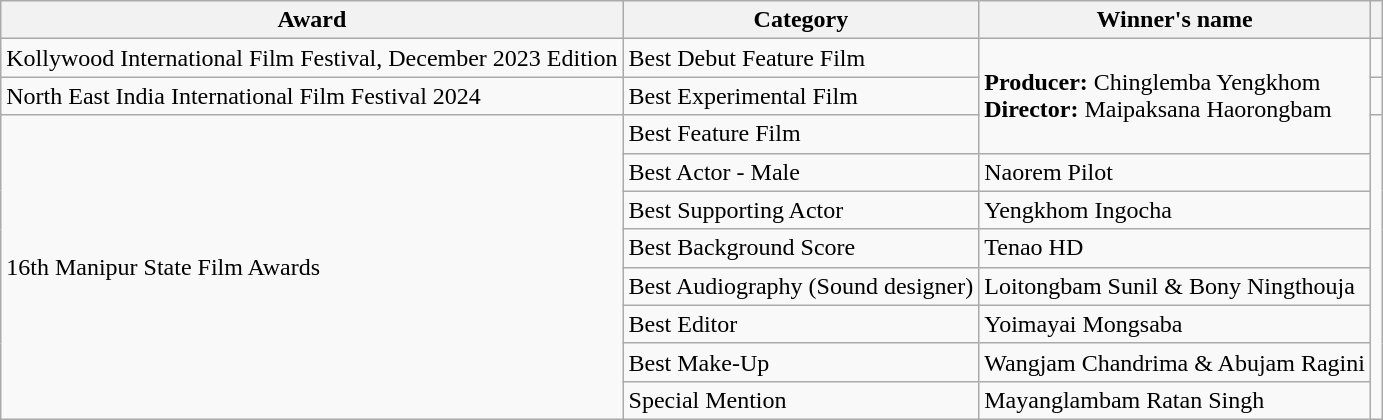<table class="wikitable sortable">
<tr>
<th>Award</th>
<th>Category</th>
<th>Winner's name</th>
<th></th>
</tr>
<tr>
<td>Kollywood International Film Festival, December 2023 Edition</td>
<td>Best Debut Feature Film</td>
<td rowspan="3"><strong>Producer:</strong> Chinglemba Yengkhom<br><strong>Director:</strong> Maipaksana Haorongbam</td>
<td></td>
</tr>
<tr>
<td>North East India International Film Festival 2024</td>
<td>Best Experimental Film</td>
<td></td>
</tr>
<tr>
<td rowspan="8">16th Manipur State Film Awards</td>
<td>Best Feature Film</td>
<td rowspan="8"></td>
</tr>
<tr>
<td>Best Actor - Male</td>
<td>Naorem Pilot</td>
</tr>
<tr>
<td>Best Supporting Actor</td>
<td>Yengkhom Ingocha</td>
</tr>
<tr>
<td>Best Background Score</td>
<td>Tenao HD</td>
</tr>
<tr>
<td>Best Audiography (Sound designer)</td>
<td>Loitongbam Sunil & Bony Ningthouja</td>
</tr>
<tr>
<td>Best Editor</td>
<td>Yoimayai Mongsaba</td>
</tr>
<tr>
<td>Best Make-Up</td>
<td>Wangjam Chandrima & Abujam Ragini</td>
</tr>
<tr>
<td>Special Mention</td>
<td>Mayanglambam Ratan Singh</td>
</tr>
</table>
